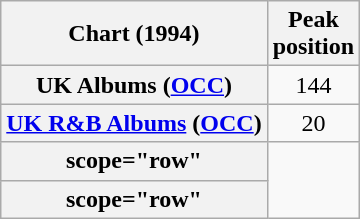<table class="wikitable sortable plainrowheaders" style="text-align:center">
<tr>
<th scope="col">Chart (1994)</th>
<th scope="col">Peak<br>position</th>
</tr>
<tr>
<th scope="row">UK Albums (<a href='#'>OCC</a>)</th>
<td>144</td>
</tr>
<tr>
<th scope="row"><a href='#'>UK R&B Albums</a> (<a href='#'>OCC</a>)</th>
<td>20</td>
</tr>
<tr>
<th>scope="row" </th>
</tr>
<tr>
<th>scope="row" </th>
</tr>
</table>
